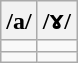<table class="wikitable">
<tr>
<th>/a/</th>
<th>/ɤ/</th>
</tr>
<tr>
<td></td>
<td></td>
</tr>
<tr>
<td></td>
<td></td>
</tr>
</table>
